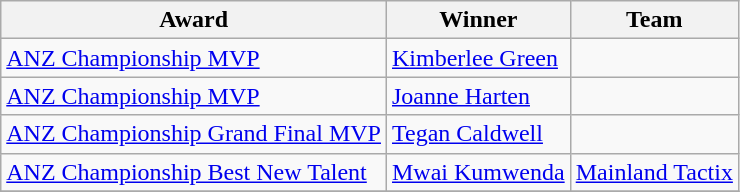<table class="wikitable collapsible">
<tr>
<th>Award</th>
<th>Winner</th>
<th>Team</th>
</tr>
<tr>
<td><a href='#'>ANZ Championship MVP</a></td>
<td> <a href='#'>Kimberlee Green</a> <em> </em> </td>
<td></td>
</tr>
<tr>
<td><a href='#'>ANZ Championship MVP</a></td>
<td> <a href='#'>Joanne Harten</a> <em> </em> </td>
<td></td>
</tr>
<tr>
<td><a href='#'>ANZ Championship Grand Final MVP</a></td>
<td> <a href='#'>Tegan Caldwell</a></td>
<td></td>
</tr>
<tr>
<td><a href='#'>ANZ Championship Best New Talent</a></td>
<td> <a href='#'>Mwai Kumwenda</a></td>
<td><a href='#'>Mainland Tactix</a></td>
</tr>
<tr>
</tr>
</table>
